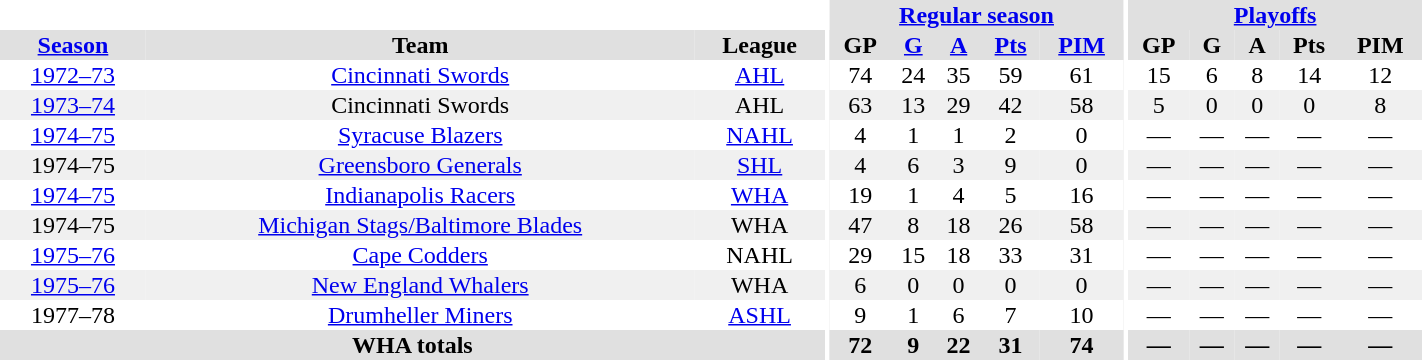<table border="0" cellpadding="1" cellspacing="0" style="text-align:center; width:75%">
<tr bgcolor="#e0e0e0">
<th colspan="3" bgcolor="#ffffff"></th>
<th rowspan="99" bgcolor="#ffffff"></th>
<th colspan="5"><a href='#'>Regular season</a></th>
<th rowspan="99" bgcolor="#ffffff"></th>
<th colspan="5"><a href='#'>Playoffs</a></th>
</tr>
<tr bgcolor="#e0e0e0">
<th><a href='#'>Season</a></th>
<th>Team</th>
<th>League</th>
<th>GP</th>
<th><a href='#'>G</a></th>
<th><a href='#'>A</a></th>
<th><a href='#'>Pts</a></th>
<th><a href='#'>PIM</a></th>
<th>GP</th>
<th>G</th>
<th>A</th>
<th>Pts</th>
<th>PIM</th>
</tr>
<tr>
<td><a href='#'>1972–73</a></td>
<td><a href='#'>Cincinnati Swords</a></td>
<td><a href='#'>AHL</a></td>
<td>74</td>
<td>24</td>
<td>35</td>
<td>59</td>
<td>61</td>
<td>15</td>
<td>6</td>
<td>8</td>
<td>14</td>
<td>12</td>
</tr>
<tr bgcolor="#f0f0f0">
<td><a href='#'>1973–74</a></td>
<td>Cincinnati Swords</td>
<td>AHL</td>
<td>63</td>
<td>13</td>
<td>29</td>
<td>42</td>
<td>58</td>
<td>5</td>
<td>0</td>
<td>0</td>
<td>0</td>
<td>8</td>
</tr>
<tr>
<td><a href='#'>1974–75</a></td>
<td><a href='#'>Syracuse Blazers</a></td>
<td><a href='#'>NAHL</a></td>
<td>4</td>
<td>1</td>
<td>1</td>
<td>2</td>
<td>0</td>
<td>—</td>
<td>—</td>
<td>—</td>
<td>—</td>
<td>—</td>
</tr>
<tr bgcolor="#f0f0f0">
<td>1974–75</td>
<td><a href='#'>Greensboro Generals</a></td>
<td><a href='#'>SHL</a></td>
<td>4</td>
<td>6</td>
<td>3</td>
<td>9</td>
<td>0</td>
<td>—</td>
<td>—</td>
<td>—</td>
<td>—</td>
<td>—</td>
</tr>
<tr>
<td><a href='#'>1974–75</a></td>
<td><a href='#'>Indianapolis Racers</a></td>
<td><a href='#'>WHA</a></td>
<td>19</td>
<td>1</td>
<td>4</td>
<td>5</td>
<td>16</td>
<td>—</td>
<td>—</td>
<td>—</td>
<td>—</td>
<td>—</td>
</tr>
<tr bgcolor="#f0f0f0">
<td>1974–75</td>
<td><a href='#'>Michigan Stags/Baltimore Blades</a></td>
<td>WHA</td>
<td>47</td>
<td>8</td>
<td>18</td>
<td>26</td>
<td>58</td>
<td>—</td>
<td>—</td>
<td>—</td>
<td>—</td>
<td>—</td>
</tr>
<tr>
<td><a href='#'>1975–76</a></td>
<td><a href='#'>Cape Codders</a></td>
<td>NAHL</td>
<td>29</td>
<td>15</td>
<td>18</td>
<td>33</td>
<td>31</td>
<td>—</td>
<td>—</td>
<td>—</td>
<td>—</td>
<td>—</td>
</tr>
<tr bgcolor="#f0f0f0">
<td><a href='#'>1975–76</a></td>
<td><a href='#'>New England Whalers</a></td>
<td>WHA</td>
<td>6</td>
<td>0</td>
<td>0</td>
<td>0</td>
<td>0</td>
<td>—</td>
<td>—</td>
<td>—</td>
<td>—</td>
<td>—</td>
</tr>
<tr>
<td>1977–78</td>
<td><a href='#'>Drumheller Miners</a></td>
<td><a href='#'>ASHL</a></td>
<td>9</td>
<td>1</td>
<td>6</td>
<td>7</td>
<td>10</td>
<td>—</td>
<td>—</td>
<td>—</td>
<td>—</td>
<td>—</td>
</tr>
<tr ALIGN="center" bgcolor="#e0e0e0">
<th colspan="3">WHA totals</th>
<th>72</th>
<th>9</th>
<th>22</th>
<th>31</th>
<th>74</th>
<th>—</th>
<th>—</th>
<th>—</th>
<th>—</th>
<th>—</th>
</tr>
</table>
